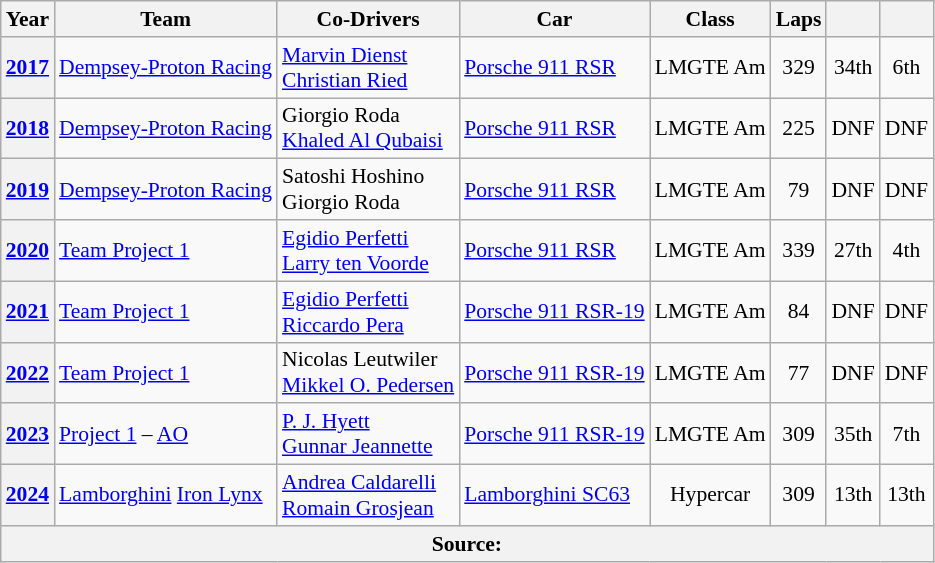<table class="wikitable" style="text-align:center; font-size:90%">
<tr>
<th>Year</th>
<th>Team</th>
<th>Co-Drivers</th>
<th>Car</th>
<th>Class</th>
<th>Laps</th>
<th></th>
<th></th>
</tr>
<tr>
<th><a href='#'>2017</a></th>
<td align="left" nowrap> <a href='#'>Dempsey-Proton Racing</a></td>
<td align="left" nowrap> <a href='#'>Marvin Dienst</a><br> <a href='#'>Christian Ried</a></td>
<td align="left" nowrap><a href='#'>Porsche 911 RSR</a></td>
<td nowrap>LMGTE Am</td>
<td>329</td>
<td>34th</td>
<td>6th</td>
</tr>
<tr>
<th><a href='#'>2018</a></th>
<td align="left"> <a href='#'>Dempsey-Proton Racing</a></td>
<td align="left"> Giorgio Roda<br> <a href='#'>Khaled Al Qubaisi</a></td>
<td align="left"><a href='#'>Porsche 911 RSR</a></td>
<td>LMGTE Am</td>
<td>225</td>
<td>DNF</td>
<td>DNF</td>
</tr>
<tr>
<th><a href='#'>2019</a></th>
<td align="left"> <a href='#'>Dempsey-Proton Racing</a></td>
<td align="left"> Satoshi Hoshino<br> Giorgio Roda</td>
<td align="left"><a href='#'>Porsche 911 RSR</a></td>
<td>LMGTE Am</td>
<td>79</td>
<td>DNF</td>
<td>DNF</td>
</tr>
<tr>
<th><a href='#'>2020</a></th>
<td align="left"> <a href='#'>Team Project 1</a></td>
<td align="left"> <a href='#'>Egidio Perfetti</a><br> <a href='#'>Larry ten Voorde</a></td>
<td align="left"><a href='#'>Porsche 911 RSR</a></td>
<td>LMGTE Am</td>
<td>339</td>
<td>27th</td>
<td>4th</td>
</tr>
<tr>
<th><a href='#'>2021</a></th>
<td align="left"> <a href='#'>Team Project 1</a></td>
<td align="left"> <a href='#'>Egidio Perfetti</a><br> <a href='#'>Riccardo Pera</a></td>
<td align="left"><a href='#'>Porsche 911 RSR-19</a></td>
<td>LMGTE Am</td>
<td>84</td>
<td>DNF</td>
<td>DNF</td>
</tr>
<tr>
<th><a href='#'>2022</a></th>
<td align="left" nowrap> <a href='#'>Team Project 1</a></td>
<td align="left" nowrap> Nicolas Leutwiler<br> <a href='#'>Mikkel O. Pedersen</a></td>
<td align="left" nowrap><a href='#'>Porsche 911 RSR-19</a></td>
<td>LMGTE Am</td>
<td>77</td>
<td>DNF</td>
<td>DNF</td>
</tr>
<tr>
<th><a href='#'>2023</a></th>
<td align="left"> <a href='#'>Project 1</a> – <a href='#'>AO</a></td>
<td align="left"> <a href='#'>P. J. Hyett</a><br> <a href='#'>Gunnar Jeannette</a></td>
<td align="left"><a href='#'>Porsche 911 RSR-19</a></td>
<td>LMGTE Am</td>
<td>309</td>
<td>35th</td>
<td>7th</td>
</tr>
<tr>
<th><a href='#'>2024</a></th>
<td align="left"> <a href='#'>Lamborghini</a> <a href='#'>Iron Lynx</a></td>
<td align="left"> <a href='#'>Andrea Caldarelli</a><br> <a href='#'>Romain Grosjean</a></td>
<td align="left"><a href='#'>Lamborghini SC63</a></td>
<td>Hypercar</td>
<td>309</td>
<td>13th</td>
<td>13th</td>
</tr>
<tr>
<th colspan="8">Source:</th>
</tr>
</table>
